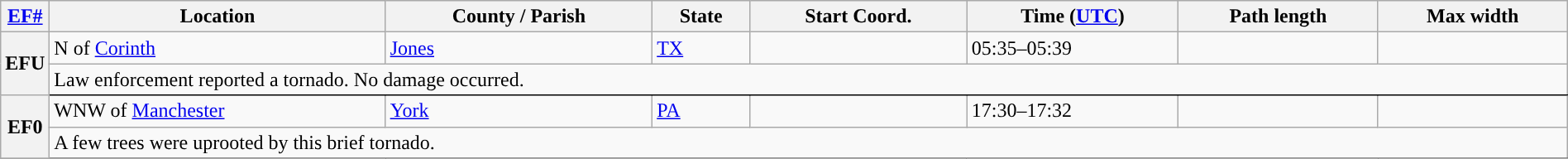<table class="wikitable sortable" style="width:100%;">
<tr>
<th scope="col" width="2%" align="center"><a href='#'>EF#</a></th>
<th scope="col" align="center" class="unsortable">Location</th>
<th scope="col" align="center" class="unsortable">County / Parish</th>
<th scope="col" align="center">State</th>
<th scope="col" align="center">Start Coord.</th>
<th scope="col" align="center">Time (<a href='#'>UTC</a>)</th>
<th scope="col" align="center">Path length</th>
<th scope="col" align="center">Max width</th>
</tr>
<tr>
<th scope="row" rowspan="2" style="background-color:#">EFU</th>
<td>N of <a href='#'>Corinth</a></td>
<td><a href='#'>Jones</a></td>
<td><a href='#'>TX</a></td>
<td></td>
<td>05:35–05:39</td>
<td></td>
<td></td>
</tr>
<tr class="expand-child">
<td colspan="8" style=" border-bottom: 1px solid black;">Law enforcement reported a tornado. No damage occurred.</td>
</tr>
<tr>
<th scope="row" rowspan="2" style="background-color:#">EF0</th>
<td>WNW of <a href='#'>Manchester</a></td>
<td><a href='#'>York</a></td>
<td><a href='#'>PA</a></td>
<td></td>
<td>17:30–17:32</td>
<td></td>
<td></td>
</tr>
<tr class="expand-child">
<td colspan="8" style=" border-bottom: 1px solid black;">A few trees were uprooted by this brief tornado.</td>
</tr>
<tr>
</tr>
</table>
